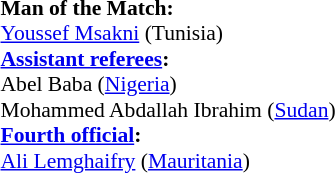<table width=50% style="font-size:90%">
<tr>
<td><br><strong>Man of the Match:</strong>
<br><a href='#'>Youssef Msakni</a> (Tunisia)<br><strong><a href='#'>Assistant referees</a>:</strong>
<br>Abel Baba (<a href='#'>Nigeria</a>)
<br>Mohammed Abdallah Ibrahim (<a href='#'>Sudan</a>)
<br><strong><a href='#'>Fourth official</a>:</strong>
<br><a href='#'>Ali Lemghaifry</a> (<a href='#'>Mauritania</a>)</td>
</tr>
</table>
